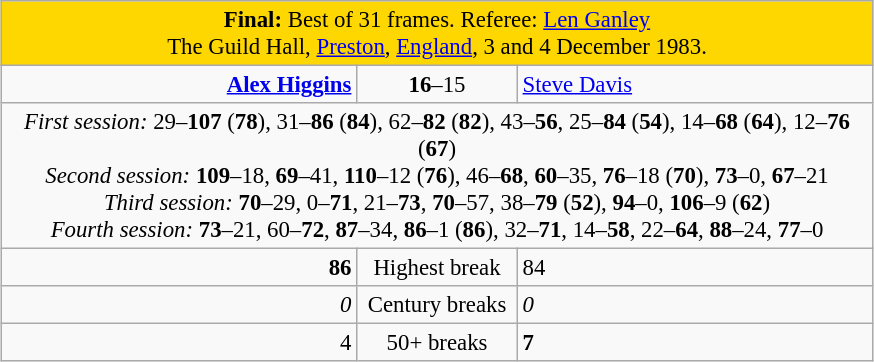<table class="wikitable" style="font-size: 95%; margin: 1em auto 1em auto;">
<tr>
<td colspan="3" align="center" bgcolor="#ffd700"><strong>Final:</strong> Best of 31 frames. Referee: <a href='#'>Len Ganley</a><br>The Guild Hall, <a href='#'>Preston</a>, <a href='#'>England</a>, 3 and 4 December 1983.</td>
</tr>
<tr>
<td width="230" align="right"><strong><a href='#'>Alex Higgins</a></strong><br></td>
<td width="100" align="center"><strong>16</strong>–15</td>
<td width="230"><a href='#'>Steve Davis</a><br></td>
</tr>
<tr>
<td colspan="3" align="center" style="font-size: 100%"><em>First session:</em> 29–<strong>107</strong> (<strong>78</strong>), 31–<strong>86</strong> (<strong>84</strong>), 62–<strong>82</strong> (<strong>82</strong>), 43–<strong>56</strong>, 25–<strong>84</strong> (<strong>54</strong>), 14–<strong>68</strong> (<strong>64</strong>), 12–<strong>76</strong> (<strong>67</strong>)<br><em>Second session:</em> <strong>109</strong>–18, <strong>69</strong>–41, <strong>110</strong>–12 (<strong>76</strong>), 46–<strong>68</strong>, <strong>60</strong>–35, <strong>76</strong>–18 (<strong>70</strong>), <strong>73</strong>–0, <strong>67</strong>–21<br><em>Third session:</em> <strong>70</strong>–29, 0–<strong>71</strong>, 21–<strong>73</strong>, <strong>70</strong>–57, 38–<strong>79</strong> (<strong>52</strong>), <strong>94</strong>–0, <strong>106</strong>–9 (<strong>62</strong>) <br><em>Fourth session:</em> <strong>73</strong>–21, 60–<strong>72</strong>, <strong>87</strong>–34, <strong>86</strong>–1 (<strong>86</strong>), 32–<strong>71</strong>, 14–<strong>58</strong>, 22–<strong>64</strong>, <strong>88</strong>–24, <strong>77</strong>–0</td>
</tr>
<tr>
<td align="right"><strong>86</strong></td>
<td align="center">Highest break</td>
<td>84</td>
</tr>
<tr>
<td align="right"><em>0</em></td>
<td align="center">Century breaks</td>
<td><em>0</em></td>
</tr>
<tr>
<td align="right">4</td>
<td align="center">50+ breaks</td>
<td><strong>7</strong></td>
</tr>
</table>
